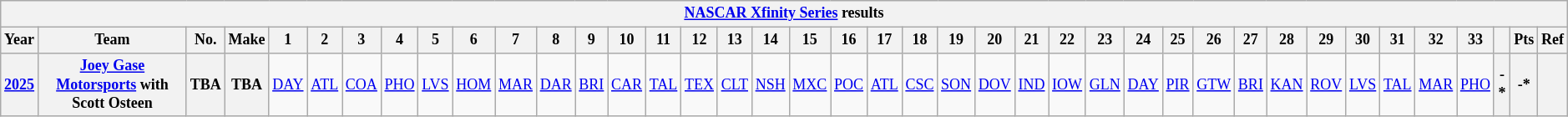<table class="wikitable" style="text-align:center; font-size:75%">
<tr>
<th colspan=42><a href='#'>NASCAR Xfinity Series</a> results</th>
</tr>
<tr>
<th>Year</th>
<th>Team</th>
<th>No.</th>
<th>Make</th>
<th>1</th>
<th>2</th>
<th>3</th>
<th>4</th>
<th>5</th>
<th>6</th>
<th>7</th>
<th>8</th>
<th>9</th>
<th>10</th>
<th>11</th>
<th>12</th>
<th>13</th>
<th>14</th>
<th>15</th>
<th>16</th>
<th>17</th>
<th>18</th>
<th>19</th>
<th>20</th>
<th>21</th>
<th>22</th>
<th>23</th>
<th>24</th>
<th>25</th>
<th>26</th>
<th>27</th>
<th>28</th>
<th>29</th>
<th>30</th>
<th>31</th>
<th>32</th>
<th>33</th>
<th></th>
<th>Pts</th>
<th>Ref</th>
</tr>
<tr>
<th><a href='#'>2025</a></th>
<th><a href='#'>Joey Gase Motorsports</a> with Scott Osteen</th>
<th>TBA</th>
<th>TBA</th>
<td><a href='#'>DAY</a></td>
<td><a href='#'>ATL</a></td>
<td><a href='#'>COA</a></td>
<td><a href='#'>PHO</a></td>
<td><a href='#'>LVS</a></td>
<td><a href='#'>HOM</a></td>
<td><a href='#'>MAR</a></td>
<td><a href='#'>DAR</a></td>
<td><a href='#'>BRI</a></td>
<td><a href='#'>CAR</a></td>
<td><a href='#'>TAL</a></td>
<td><a href='#'>TEX</a></td>
<td><a href='#'>CLT</a></td>
<td><a href='#'>NSH</a></td>
<td><a href='#'>MXC</a></td>
<td><a href='#'>POC</a></td>
<td><a href='#'>ATL</a></td>
<td><a href='#'>CSC</a></td>
<td><a href='#'>SON</a></td>
<td><a href='#'>DOV</a></td>
<td><a href='#'>IND</a></td>
<td><a href='#'>IOW</a></td>
<td><a href='#'>GLN</a></td>
<td><a href='#'>DAY</a></td>
<td><a href='#'>PIR</a></td>
<td><a href='#'>GTW</a></td>
<td><a href='#'>BRI</a></td>
<td><a href='#'>KAN</a></td>
<td><a href='#'>ROV</a></td>
<td><a href='#'>LVS</a></td>
<td><a href='#'>TAL</a></td>
<td><a href='#'>MAR</a></td>
<td><a href='#'>PHO</a></td>
<th>-*</th>
<th>-*</th>
<th></th>
</tr>
</table>
